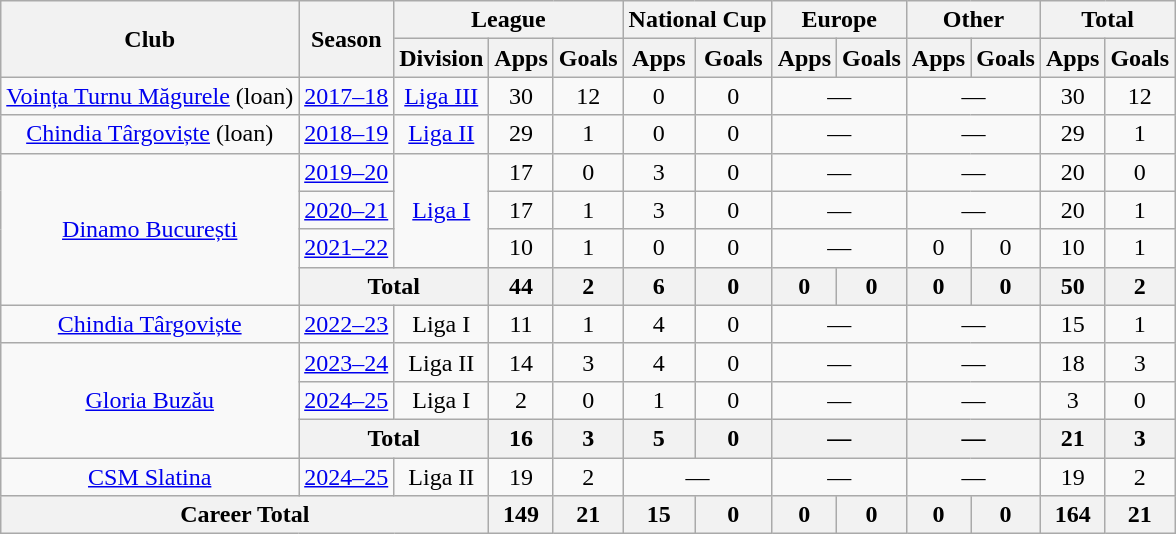<table class=wikitable style=text-align:center>
<tr>
<th rowspan=2>Club</th>
<th rowspan=2>Season</th>
<th colspan=3>League</th>
<th colspan=2>National Cup</th>
<th colspan=2>Europe</th>
<th colspan=2>Other</th>
<th colspan=2>Total</th>
</tr>
<tr>
<th>Division</th>
<th>Apps</th>
<th>Goals</th>
<th>Apps</th>
<th>Goals</th>
<th>Apps</th>
<th>Goals</th>
<th>Apps</th>
<th>Goals</th>
<th>Apps</th>
<th>Goals</th>
</tr>
<tr>
<td><a href='#'>Voința Turnu Măgurele</a> (loan)</td>
<td><a href='#'>2017–18</a></td>
<td><a href='#'>Liga III</a></td>
<td>30</td>
<td>12</td>
<td>0</td>
<td>0</td>
<td colspan="2">—</td>
<td colspan="2">—</td>
<td>30</td>
<td>12</td>
</tr>
<tr>
<td><a href='#'>Chindia Târgoviște</a> (loan)</td>
<td><a href='#'>2018–19</a></td>
<td><a href='#'>Liga II</a></td>
<td>29</td>
<td>1</td>
<td>0</td>
<td>0</td>
<td colspan="2">—</td>
<td colspan="2">—</td>
<td>29</td>
<td>1</td>
</tr>
<tr>
<td rowspan="4"><a href='#'>Dinamo București</a></td>
<td><a href='#'>2019–20</a></td>
<td rowspan="3"><a href='#'>Liga I</a></td>
<td>17</td>
<td>0</td>
<td>3</td>
<td>0</td>
<td colspan="2">—</td>
<td colspan="2">—</td>
<td>20</td>
<td>0</td>
</tr>
<tr>
<td><a href='#'>2020–21</a></td>
<td>17</td>
<td>1</td>
<td>3</td>
<td>0</td>
<td colspan="2">—</td>
<td colspan="2">—</td>
<td>20</td>
<td>1</td>
</tr>
<tr>
<td><a href='#'>2021–22</a></td>
<td>10</td>
<td>1</td>
<td>0</td>
<td>0</td>
<td colspan="2">—</td>
<td>0</td>
<td>0</td>
<td>10</td>
<td>1</td>
</tr>
<tr>
<th colspan="2">Total</th>
<th>44</th>
<th>2</th>
<th>6</th>
<th>0</th>
<th>0</th>
<th>0</th>
<th>0</th>
<th>0</th>
<th>50</th>
<th>2</th>
</tr>
<tr>
<td><a href='#'>Chindia Târgoviște</a></td>
<td><a href='#'>2022–23</a></td>
<td>Liga I</td>
<td>11</td>
<td>1</td>
<td>4</td>
<td>0</td>
<td colspan="2">—</td>
<td colspan="2">—</td>
<td>15</td>
<td>1</td>
</tr>
<tr>
<td rowspan="3"><a href='#'>Gloria Buzău</a></td>
<td><a href='#'>2023–24</a></td>
<td>Liga II</td>
<td>14</td>
<td>3</td>
<td>4</td>
<td>0</td>
<td colspan="2">—</td>
<td colspan="2">—</td>
<td>18</td>
<td>3</td>
</tr>
<tr>
<td><a href='#'>2024–25</a></td>
<td>Liga I</td>
<td>2</td>
<td>0</td>
<td>1</td>
<td>0</td>
<td colspan="2">—</td>
<td colspan="2">—</td>
<td>3</td>
<td>0</td>
</tr>
<tr>
<th colspan="2">Total</th>
<th>16</th>
<th>3</th>
<th>5</th>
<th>0</th>
<th colspan="2">—</th>
<th colspan="2">—</th>
<th>21</th>
<th>3</th>
</tr>
<tr>
<td><a href='#'>CSM Slatina</a></td>
<td><a href='#'>2024–25</a></td>
<td>Liga II</td>
<td>19</td>
<td>2</td>
<td colspan="2">—</td>
<td colspan="2">—</td>
<td colspan="2">—</td>
<td>19</td>
<td>2</td>
</tr>
<tr>
<th colspan="3">Career Total</th>
<th>149</th>
<th>21</th>
<th>15</th>
<th>0</th>
<th>0</th>
<th>0</th>
<th>0</th>
<th>0</th>
<th>164</th>
<th>21</th>
</tr>
</table>
